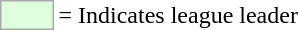<table>
<tr>
<td style="background:#DDFFDD; border:1px solid #aaa; width:2em;"></td>
<td>= Indicates league leader</td>
</tr>
</table>
